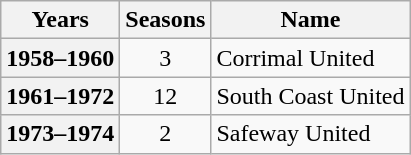<table class="wikitable" style="text-align:left">
<tr>
<th>Years</th>
<th>Seasons</th>
<th>Name</th>
</tr>
<tr>
<th>1958–1960</th>
<td align=center>3</td>
<td>Corrimal United</td>
</tr>
<tr>
<th>1961–1972</th>
<td align=center>12</td>
<td>South Coast United</td>
</tr>
<tr>
<th>1973–1974</th>
<td align=center>2</td>
<td>Safeway United</td>
</tr>
</table>
